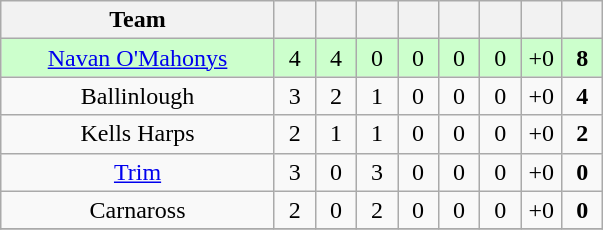<table class="wikitable" style="text-align:center">
<tr>
<th style="width:175px;">Team</th>
<th width="20"></th>
<th width="20"></th>
<th width="20"></th>
<th width="20"></th>
<th width="20"></th>
<th width="20"></th>
<th width="20"></th>
<th width="20"></th>
</tr>
<tr style="background:#cfc;">
<td><a href='#'>Navan O'Mahonys</a></td>
<td>4</td>
<td>4</td>
<td>0</td>
<td>0</td>
<td>0</td>
<td>0</td>
<td>+0</td>
<td><strong>8</strong></td>
</tr>
<tr>
<td>Ballinlough</td>
<td>3</td>
<td>2</td>
<td>1</td>
<td>0</td>
<td>0</td>
<td>0</td>
<td>+0</td>
<td><strong>4</strong></td>
</tr>
<tr>
<td>Kells Harps</td>
<td>2</td>
<td>1</td>
<td>1</td>
<td>0</td>
<td>0</td>
<td>0</td>
<td>+0</td>
<td><strong>2</strong></td>
</tr>
<tr>
<td><a href='#'>Trim</a></td>
<td>3</td>
<td>0</td>
<td>3</td>
<td>0</td>
<td>0</td>
<td>0</td>
<td>+0</td>
<td><strong>0</strong></td>
</tr>
<tr>
<td>Carnaross</td>
<td>2</td>
<td>0</td>
<td>2</td>
<td>0</td>
<td>0</td>
<td>0</td>
<td>+0</td>
<td><strong>0</strong></td>
</tr>
<tr>
</tr>
</table>
